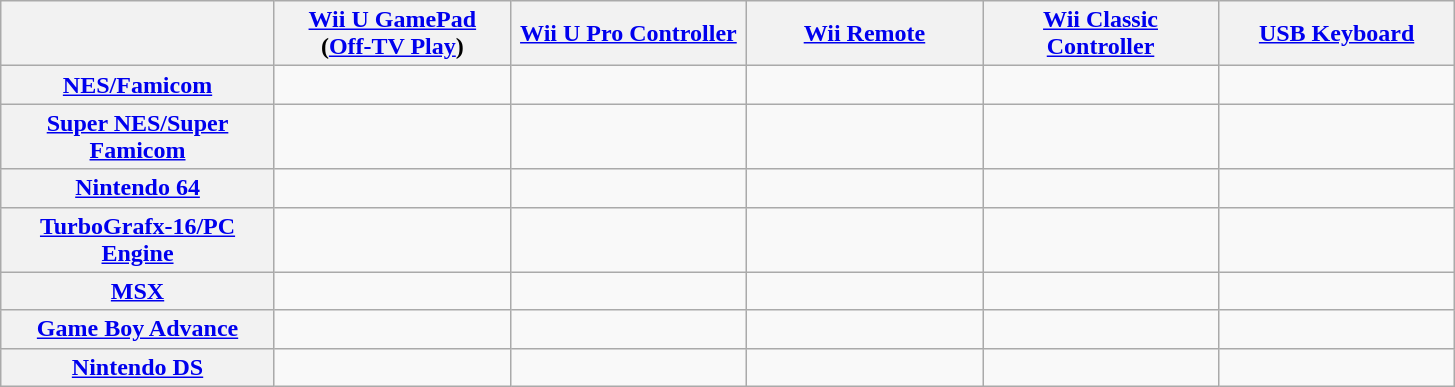<table class="wikitable" style="text-align:center">
<tr>
<th width=175></th>
<th width=150><a href='#'>Wii U GamePad</a><br>(<a href='#'>Off-TV Play</a>)</th>
<th width=150><a href='#'>Wii U Pro Controller</a></th>
<th width=150><a href='#'>Wii Remote</a></th>
<th width=150><a href='#'>Wii Classic Controller</a></th>
<th width=150><a href='#'>USB Keyboard</a></th>
</tr>
<tr>
<th><a href='#'>NES/Famicom</a></th>
<td></td>
<td></td>
<td></td>
<td></td>
<td></td>
</tr>
<tr>
<th><a href='#'>Super NES/Super Famicom</a></th>
<td></td>
<td></td>
<td></td>
<td></td>
<td></td>
</tr>
<tr>
<th><a href='#'>Nintendo 64</a></th>
<td></td>
<td></td>
<td></td>
<td></td>
<td></td>
</tr>
<tr>
<th><a href='#'>TurboGrafx-16/PC Engine</a></th>
<td></td>
<td></td>
<td></td>
<td></td>
<td></td>
</tr>
<tr>
<th><a href='#'>MSX</a></th>
<td></td>
<td></td>
<td></td>
<td></td>
<td></td>
</tr>
<tr>
<th><a href='#'>Game Boy Advance</a></th>
<td></td>
<td></td>
<td></td>
<td></td>
<td></td>
</tr>
<tr>
<th><a href='#'>Nintendo DS</a></th>
<td></td>
<td></td>
<td></td>
<td></td>
<td></td>
</tr>
</table>
